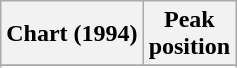<table class="wikitable sortable">
<tr>
<th align="left">Chart (1994)</th>
<th style="text-align:center;">Peak<br>position</th>
</tr>
<tr>
</tr>
<tr>
</tr>
</table>
